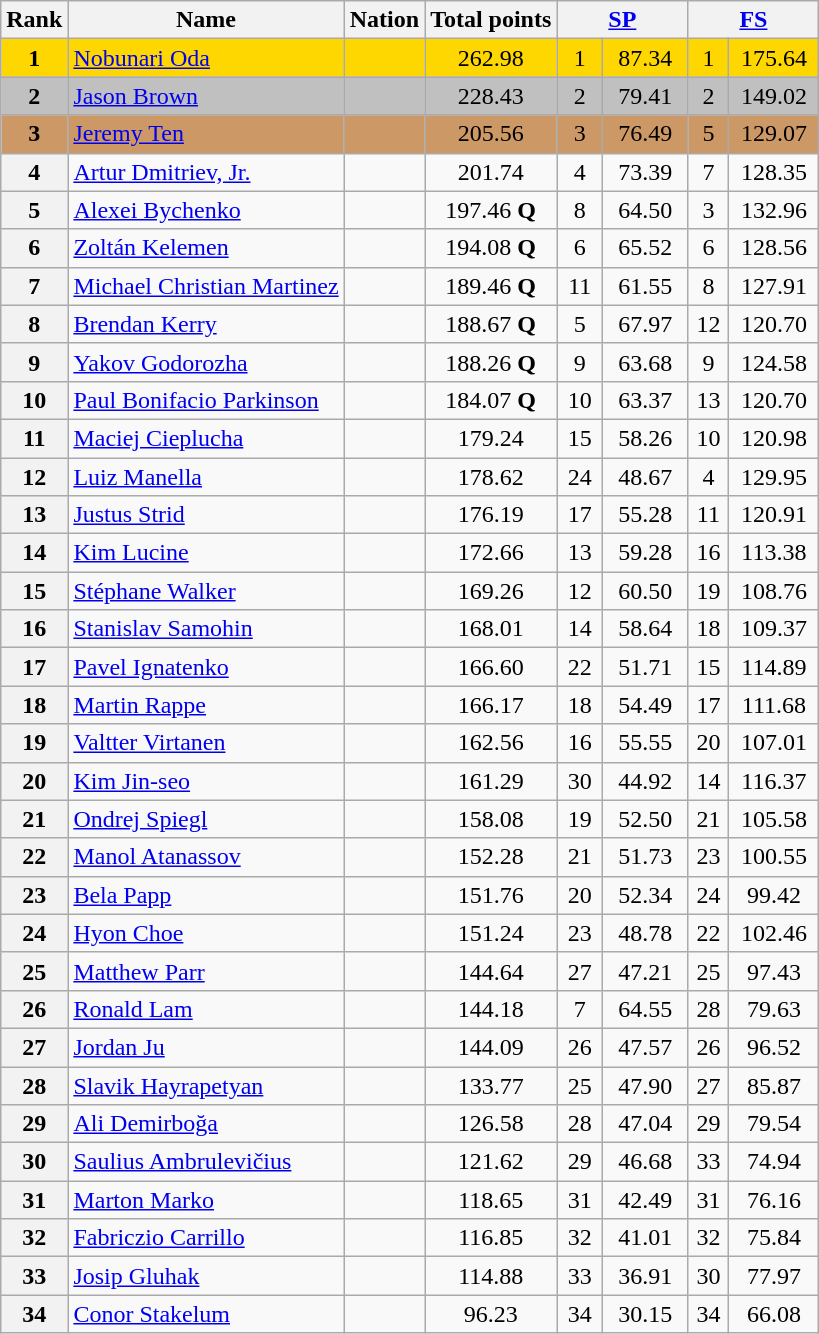<table class="wikitable sortable">
<tr>
<th>Rank</th>
<th>Name</th>
<th>Nation</th>
<th>Total points</th>
<th colspan="2" width="80px"><a href='#'>SP</a></th>
<th colspan="2" width="80px"><a href='#'>FS</a></th>
</tr>
<tr bgcolor="gold">
<td align="center"><strong>1</strong></td>
<td><a href='#'>Nobunari Oda</a></td>
<td></td>
<td align="center">262.98</td>
<td align="center">1</td>
<td align="center">87.34</td>
<td align="center">1</td>
<td align="center">175.64</td>
</tr>
<tr bgcolor="silver">
<td align="center"><strong>2</strong></td>
<td><a href='#'>Jason Brown</a></td>
<td></td>
<td align="center">228.43</td>
<td align="center">2</td>
<td align="center">79.41</td>
<td align="center">2</td>
<td align="center">149.02</td>
</tr>
<tr bgcolor="cc9966">
<td align="center"><strong>3</strong></td>
<td><a href='#'>Jeremy Ten</a></td>
<td></td>
<td align="center">205.56</td>
<td align="center">3</td>
<td align="center">76.49</td>
<td align="center">5</td>
<td align="center">129.07</td>
</tr>
<tr>
<th>4</th>
<td><a href='#'>Artur Dmitriev, Jr.</a></td>
<td></td>
<td align="center">201.74</td>
<td align="center">4</td>
<td align="center">73.39</td>
<td align="center">7</td>
<td align="center">128.35</td>
</tr>
<tr>
<th>5</th>
<td><a href='#'>Alexei Bychenko</a></td>
<td></td>
<td align="center">197.46 <strong>Q</strong></td>
<td align="center">8</td>
<td align="center">64.50</td>
<td align="center">3</td>
<td align="center">132.96</td>
</tr>
<tr>
<th>6</th>
<td><a href='#'>Zoltán Kelemen</a></td>
<td></td>
<td align="center">194.08 <strong>Q</strong></td>
<td align="center">6</td>
<td align="center">65.52</td>
<td align="center">6</td>
<td align="center">128.56</td>
</tr>
<tr>
<th>7</th>
<td><a href='#'>Michael Christian Martinez</a></td>
<td></td>
<td align="center">189.46 <strong>Q</strong></td>
<td align="center">11</td>
<td align="center">61.55</td>
<td align="center">8</td>
<td align="center">127.91</td>
</tr>
<tr>
<th>8</th>
<td><a href='#'>Brendan Kerry</a></td>
<td></td>
<td align="center">188.67 <strong>Q</strong></td>
<td align="center">5</td>
<td align="center">67.97</td>
<td align="center">12</td>
<td align="center">120.70</td>
</tr>
<tr>
<th>9</th>
<td><a href='#'>Yakov Godorozha</a></td>
<td></td>
<td align="center">188.26 <strong>Q</strong></td>
<td align="center">9</td>
<td align="center">63.68</td>
<td align="center">9</td>
<td align="center">124.58</td>
</tr>
<tr>
<th>10</th>
<td><a href='#'>Paul Bonifacio Parkinson</a></td>
<td></td>
<td align="center">184.07 <strong>Q</strong></td>
<td align="center">10</td>
<td align="center">63.37</td>
<td align="center">13</td>
<td align="center">120.70</td>
</tr>
<tr>
<th>11</th>
<td><a href='#'>Maciej Cieplucha</a></td>
<td></td>
<td align="center">179.24</td>
<td align="center">15</td>
<td align="center">58.26</td>
<td align="center">10</td>
<td align="center">120.98</td>
</tr>
<tr>
<th>12</th>
<td><a href='#'>Luiz Manella</a></td>
<td></td>
<td align="center">178.62</td>
<td align="center">24</td>
<td align="center">48.67</td>
<td align="center">4</td>
<td align="center">129.95</td>
</tr>
<tr>
<th>13</th>
<td><a href='#'>Justus Strid</a></td>
<td></td>
<td align="center">176.19</td>
<td align="center">17</td>
<td align="center">55.28</td>
<td align="center">11</td>
<td align="center">120.91</td>
</tr>
<tr>
<th>14</th>
<td><a href='#'>Kim Lucine</a></td>
<td></td>
<td align="center">172.66</td>
<td align="center">13</td>
<td align="center">59.28</td>
<td align="center">16</td>
<td align="center">113.38</td>
</tr>
<tr>
<th>15</th>
<td><a href='#'>Stéphane Walker</a></td>
<td></td>
<td align="center">169.26</td>
<td align="center">12</td>
<td align="center">60.50</td>
<td align="center">19</td>
<td align="center">108.76</td>
</tr>
<tr>
<th>16</th>
<td><a href='#'>Stanislav Samohin</a></td>
<td></td>
<td align="center">168.01</td>
<td align="center">14</td>
<td align="center">58.64</td>
<td align="center">18</td>
<td align="center">109.37</td>
</tr>
<tr>
<th>17</th>
<td><a href='#'>Pavel Ignatenko</a></td>
<td></td>
<td align="center">166.60</td>
<td align="center">22</td>
<td align="center">51.71</td>
<td align="center">15</td>
<td align="center">114.89</td>
</tr>
<tr>
<th>18</th>
<td><a href='#'>Martin Rappe</a></td>
<td></td>
<td align="center">166.17</td>
<td align="center">18</td>
<td align="center">54.49</td>
<td align="center">17</td>
<td align="center">111.68</td>
</tr>
<tr>
<th>19</th>
<td><a href='#'>Valtter Virtanen</a></td>
<td></td>
<td align="center">162.56</td>
<td align="center">16</td>
<td align="center">55.55</td>
<td align="center">20</td>
<td align="center">107.01</td>
</tr>
<tr>
<th>20</th>
<td><a href='#'>Kim Jin-seo</a></td>
<td></td>
<td align="center">161.29</td>
<td align="center">30</td>
<td align="center">44.92</td>
<td align="center">14</td>
<td align="center">116.37</td>
</tr>
<tr>
<th>21</th>
<td><a href='#'>Ondrej Spiegl</a></td>
<td></td>
<td align="center">158.08</td>
<td align="center">19</td>
<td align="center">52.50</td>
<td align="center">21</td>
<td align="center">105.58</td>
</tr>
<tr>
<th>22</th>
<td><a href='#'>Manol Atanassov</a></td>
<td></td>
<td align="center">152.28</td>
<td align="center">21</td>
<td align="center">51.73</td>
<td align="center">23</td>
<td align="center">100.55</td>
</tr>
<tr>
<th>23</th>
<td><a href='#'>Bela Papp</a></td>
<td></td>
<td align="center">151.76</td>
<td align="center">20</td>
<td align="center">52.34</td>
<td align="center">24</td>
<td align="center">99.42</td>
</tr>
<tr>
<th>24</th>
<td><a href='#'>Hyon Choe</a></td>
<td></td>
<td align="center">151.24</td>
<td align="center">23</td>
<td align="center">48.78</td>
<td align="center">22</td>
<td align="center">102.46</td>
</tr>
<tr>
<th>25</th>
<td><a href='#'>Matthew Parr</a></td>
<td></td>
<td align="center">144.64</td>
<td align="center">27</td>
<td align="center">47.21</td>
<td align="center">25</td>
<td align="center">97.43</td>
</tr>
<tr>
<th>26</th>
<td><a href='#'>Ronald Lam</a></td>
<td></td>
<td align="center">144.18</td>
<td align="center">7</td>
<td align="center">64.55</td>
<td align="center">28</td>
<td align="center">79.63</td>
</tr>
<tr>
<th>27</th>
<td><a href='#'>Jordan Ju</a></td>
<td></td>
<td align="center">144.09</td>
<td align="center">26</td>
<td align="center">47.57</td>
<td align="center">26</td>
<td align="center">96.52</td>
</tr>
<tr>
<th>28</th>
<td><a href='#'>Slavik Hayrapetyan</a></td>
<td></td>
<td align="center">133.77</td>
<td align="center">25</td>
<td align="center">47.90</td>
<td align="center">27</td>
<td align="center">85.87</td>
</tr>
<tr>
<th>29</th>
<td><a href='#'>Ali Demirboğa</a></td>
<td></td>
<td align="center">126.58</td>
<td align="center">28</td>
<td align="center">47.04</td>
<td align="center">29</td>
<td align="center">79.54</td>
</tr>
<tr>
<th>30</th>
<td><a href='#'>Saulius Ambrulevičius</a></td>
<td></td>
<td align="center">121.62</td>
<td align="center">29</td>
<td align="center">46.68</td>
<td align="center">33</td>
<td align="center">74.94</td>
</tr>
<tr>
<th>31</th>
<td><a href='#'>Marton Marko</a></td>
<td></td>
<td align="center">118.65</td>
<td align="center">31</td>
<td align="center">42.49</td>
<td align="center">31</td>
<td align="center">76.16</td>
</tr>
<tr>
<th>32</th>
<td><a href='#'>Fabriczio Carrillo</a></td>
<td></td>
<td align="center">116.85</td>
<td align="center">32</td>
<td align="center">41.01</td>
<td align="center">32</td>
<td align="center">75.84</td>
</tr>
<tr>
<th>33</th>
<td><a href='#'>Josip Gluhak</a></td>
<td></td>
<td align="center">114.88</td>
<td align="center">33</td>
<td align="center">36.91</td>
<td align="center">30</td>
<td align="center">77.97</td>
</tr>
<tr>
<th>34</th>
<td><a href='#'>Conor Stakelum</a></td>
<td></td>
<td align="center">96.23</td>
<td align="center">34</td>
<td align="center">30.15</td>
<td align="center">34</td>
<td align="center">66.08</td>
</tr>
</table>
